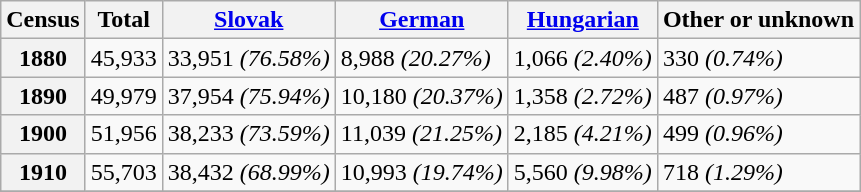<table class="wikitable">
<tr>
<th>Census</th>
<th>Total</th>
<th><a href='#'>Slovak</a></th>
<th><a href='#'>German</a></th>
<th><a href='#'>Hungarian</a></th>
<th>Other or unknown</th>
</tr>
<tr>
<th>1880</th>
<td>45,933</td>
<td>33,951 <em>(76.58%)</em></td>
<td>8,988 <em>(20.27%)</em></td>
<td>1,066 <em>(2.40%)</em></td>
<td>330 <em>(0.74%)</em></td>
</tr>
<tr>
<th>1890</th>
<td>49,979</td>
<td>37,954 <em>(75.94%)</em></td>
<td>10,180 <em>(20.37%)</em></td>
<td>1,358 <em>(2.72%)</em></td>
<td>487 <em>(0.97%)</em></td>
</tr>
<tr>
<th>1900</th>
<td>51,956</td>
<td>38,233 <em>(73.59%)</em></td>
<td>11,039 <em>(21.25%)</em></td>
<td>2,185 <em>(4.21%)</em></td>
<td>499 <em>(0.96%)</em></td>
</tr>
<tr>
<th>1910</th>
<td>55,703</td>
<td>38,432 <em>(68.99%)</em></td>
<td>10,993 <em>(19.74%)</em></td>
<td>5,560 <em>(9.98%)</em></td>
<td>718 <em>(1.29%)</em></td>
</tr>
<tr>
</tr>
</table>
